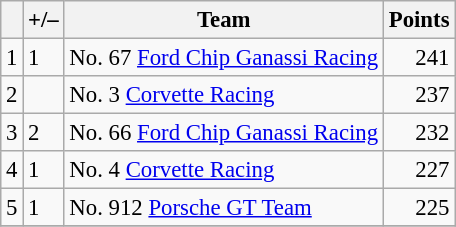<table class="wikitable" style="font-size: 95%;">
<tr>
<th scope="col"></th>
<th scope="col">+/–</th>
<th scope="col">Team</th>
<th scope="col">Points</th>
</tr>
<tr>
<td align=center>1</td>
<td align="left"> 1</td>
<td> No. 67 <a href='#'>Ford Chip Ganassi Racing</a></td>
<td align=right>241</td>
</tr>
<tr>
<td align=center>2</td>
<td align="left"></td>
<td> No. 3 <a href='#'>Corvette Racing</a></td>
<td align=right>237</td>
</tr>
<tr>
<td align=center>3</td>
<td align="left"> 2</td>
<td> No. 66 <a href='#'>Ford Chip Ganassi Racing</a></td>
<td align=right>232</td>
</tr>
<tr>
<td align=center>4</td>
<td align="left"> 1</td>
<td> No. 4 <a href='#'>Corvette Racing</a></td>
<td align=right>227</td>
</tr>
<tr>
<td align=center>5</td>
<td align="left"> 1</td>
<td> No. 912 <a href='#'>Porsche GT Team</a></td>
<td align=right>225</td>
</tr>
<tr>
</tr>
</table>
